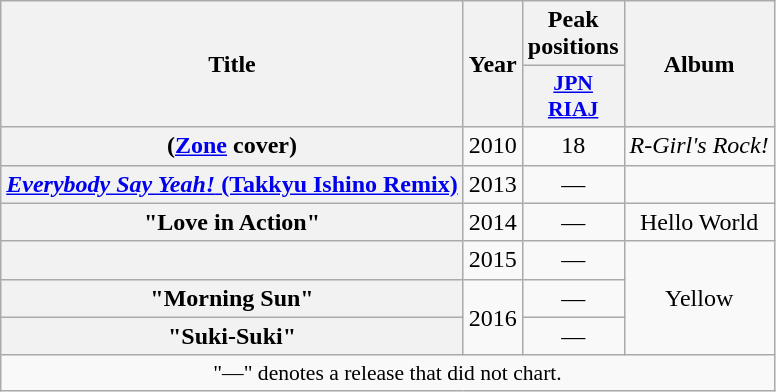<table class="wikitable plainrowheaders" style="text-align:center;" style="text-align:center;">
<tr>
<th scope="col" rowspan="2">Title</th>
<th scope="col" rowspan="2">Year</th>
<th scope="col">Peak positions</th>
<th scope="col" rowspan="2">Album</th>
</tr>
<tr>
<th scope="col" style="width:3em;font-size:90%"><a href='#'>JPN RIAJ</a><br></th>
</tr>
<tr>
<th scope="row"> (<a href='#'>Zone</a> cover)</th>
<td style="text-align:center;">2010</td>
<td style="text-align:center;">18</td>
<td style="text-align:center;"><em>R-Girl's Rock!</em></td>
</tr>
<tr>
<th scope="row"><a href='#'><em>Everybody Say Yeah!</em> (Takkyu Ishino Remix)</a></th>
<td style="text-align:center;">2013</td>
<td style="text-align:center;">—</td>
<td></td>
</tr>
<tr>
<th scope="row">"Love in Action"</th>
<td style="text-align:center;">2014</td>
<td style="text-align:center;">—</td>
<td style="text-align:center;">Hello World</td>
</tr>
<tr>
<th scope="row"></th>
<td style="text-align:center;">2015</td>
<td style="text-align:center;">—</td>
<td rowspan="3" style="text-align:center;">Yellow</td>
</tr>
<tr>
<th scope="row">"Morning Sun"</th>
<td style="text-align:center;" rowspan="2">2016</td>
<td style="text-align:center;">—</td>
</tr>
<tr>
<th scope="row">"Suki-Suki"</th>
<td style="text-align:center;">—</td>
</tr>
<tr>
<td colspan="4" style="text-align:center; font-size:90%;">"—" denotes a release that did not chart.</td>
</tr>
</table>
